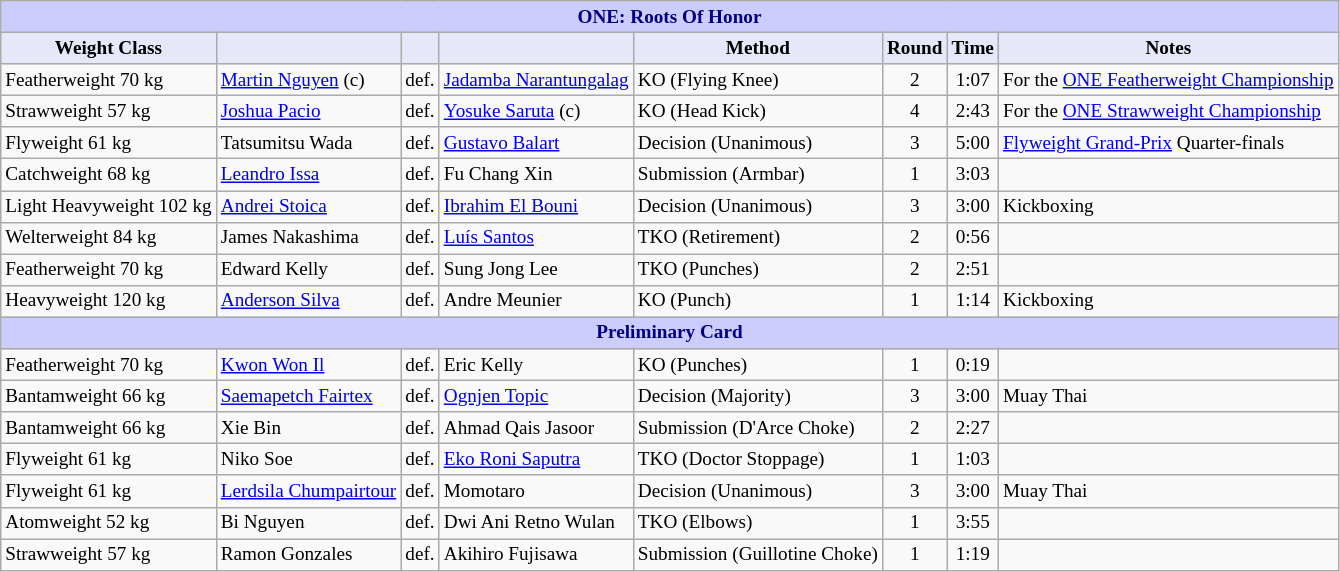<table class="wikitable" style="font-size: 80%;">
<tr>
<th colspan="8" style="background-color: #ccf; color: #000080; text-align: center;"><strong>ONE: Roots Of Honor</strong></th>
</tr>
<tr>
<th colspan="1" style="background-color: #E6E8FA; color: #000000; text-align: center;">Weight Class</th>
<th colspan="1" style="background-color: #E6E8FA; color: #000000; text-align: center;"></th>
<th colspan="1" style="background-color: #E6E8FA; color: #000000; text-align: center;"></th>
<th colspan="1" style="background-color: #E6E8FA; color: #000000; text-align: center;"></th>
<th colspan="1" style="background-color: #E6E8FA; color: #000000; text-align: center;">Method</th>
<th colspan="1" style="background-color: #E6E8FA; color: #000000; text-align: center;">Round</th>
<th colspan="1" style="background-color: #E6E8FA; color: #000000; text-align: center;">Time</th>
<th colspan="1" style="background-color: #E6E8FA; color: #000000; text-align: center;">Notes</th>
</tr>
<tr>
<td>Featherweight 70 kg</td>
<td> <a href='#'>Martin Nguyen</a> (c)</td>
<td>def.</td>
<td> <a href='#'>Jadamba Narantungalag</a></td>
<td>KO (Flying Knee)</td>
<td align=center>2</td>
<td align=center>1:07</td>
<td>For the <a href='#'>ONE Featherweight Championship</a></td>
</tr>
<tr>
<td>Strawweight 57 kg</td>
<td> <a href='#'>Joshua Pacio</a></td>
<td>def.</td>
<td> <a href='#'>Yosuke Saruta</a> (c)</td>
<td>KO (Head Kick)</td>
<td align=center>4</td>
<td align=center>2:43</td>
<td>For the <a href='#'>ONE Strawweight Championship</a></td>
</tr>
<tr>
<td>Flyweight 61 kg</td>
<td> Tatsumitsu Wada</td>
<td>def.</td>
<td> <a href='#'>Gustavo Balart</a></td>
<td>Decision (Unanimous)</td>
<td align=center>3</td>
<td align=center>5:00</td>
<td><a href='#'>Flyweight Grand-Prix</a> Quarter-finals</td>
</tr>
<tr>
<td>Catchweight 68 kg</td>
<td> <a href='#'>Leandro Issa</a></td>
<td>def.</td>
<td> Fu Chang Xin</td>
<td>Submission (Armbar)</td>
<td align=center>1</td>
<td align=center>3:03</td>
<td></td>
</tr>
<tr>
<td>Light Heavyweight 102 kg</td>
<td> <a href='#'>Andrei Stoica</a></td>
<td>def.</td>
<td> <a href='#'>Ibrahim El Bouni</a></td>
<td>Decision (Unanimous)</td>
<td align=center>3</td>
<td align=center>3:00</td>
<td>Kickboxing</td>
</tr>
<tr>
<td>Welterweight 84 kg</td>
<td> James Nakashima</td>
<td>def.</td>
<td> <a href='#'>Luís Santos</a></td>
<td>TKO (Retirement)</td>
<td align=center>2</td>
<td align=center>0:56</td>
<td></td>
</tr>
<tr>
<td>Featherweight 70 kg</td>
<td> Edward Kelly</td>
<td>def.</td>
<td> Sung Jong Lee</td>
<td>TKO (Punches)</td>
<td align=center>2</td>
<td align=center>2:51</td>
<td></td>
</tr>
<tr>
<td>Heavyweight 120 kg</td>
<td> <a href='#'>Anderson Silva</a></td>
<td>def.</td>
<td> Andre Meunier</td>
<td>KO (Punch)</td>
<td align=center>1</td>
<td align=center>1:14</td>
<td>Kickboxing</td>
</tr>
<tr>
<th colspan="8" style="background-color: #ccf; color: #000080; text-align: center;"><strong>Preliminary Card</strong></th>
</tr>
<tr>
<td>Featherweight 70 kg</td>
<td> <a href='#'>Kwon Won Il</a></td>
<td>def.</td>
<td> Eric Kelly</td>
<td>KO (Punches)</td>
<td align=center>1</td>
<td align=center>0:19</td>
<td></td>
</tr>
<tr>
<td>Bantamweight 66 kg</td>
<td> <a href='#'>Saemapetch Fairtex</a></td>
<td>def.</td>
<td> <a href='#'>Ognjen Topic</a></td>
<td>Decision (Majority)</td>
<td align=center>3</td>
<td align=center>3:00</td>
<td>Muay Thai</td>
</tr>
<tr>
<td>Bantamweight 66 kg</td>
<td> Xie Bin</td>
<td>def.</td>
<td> Ahmad Qais Jasoor</td>
<td>Submission (D'Arce Choke)</td>
<td align=center>2</td>
<td align=center>2:27</td>
<td></td>
</tr>
<tr>
<td>Flyweight 61 kg</td>
<td> Niko Soe</td>
<td>def.</td>
<td> <a href='#'>Eko Roni Saputra</a></td>
<td>TKO (Doctor Stoppage)</td>
<td align=center>1</td>
<td align=center>1:03</td>
<td></td>
</tr>
<tr>
<td>Flyweight 61 kg</td>
<td> <a href='#'>Lerdsila Chumpairtour</a></td>
<td>def.</td>
<td> Momotaro</td>
<td>Decision (Unanimous)</td>
<td align=center>3</td>
<td align=center>3:00</td>
<td>Muay Thai</td>
</tr>
<tr>
<td>Atomweight 52 kg</td>
<td> Bi Nguyen</td>
<td>def.</td>
<td> Dwi Ani Retno Wulan</td>
<td>TKO (Elbows)</td>
<td align=center>1</td>
<td align=center>3:55</td>
<td></td>
</tr>
<tr>
<td>Strawweight 57 kg</td>
<td> Ramon Gonzales</td>
<td>def.</td>
<td> Akihiro Fujisawa</td>
<td>Submission (Guillotine Choke)</td>
<td align=center>1</td>
<td align=center>1:19</td>
<td></td>
</tr>
</table>
